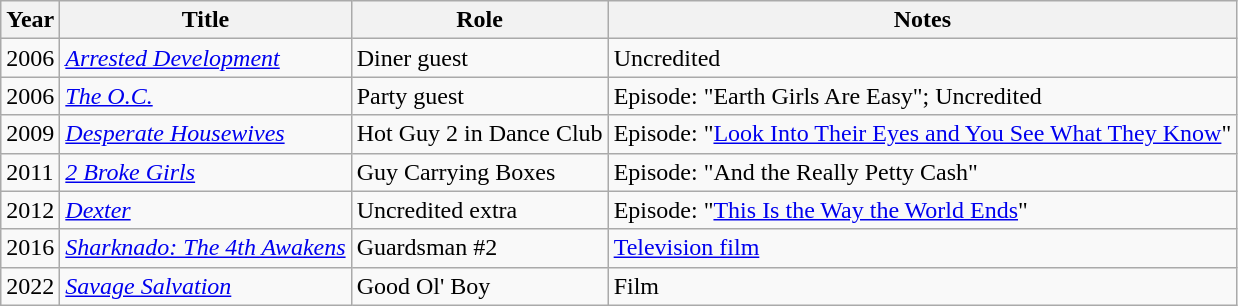<table class="wikitable sortable">
<tr>
<th>Year</th>
<th>Title</th>
<th>Role</th>
<th class="unsortable">Notes</th>
</tr>
<tr>
<td>2006</td>
<td><em><a href='#'>Arrested Development</a></em></td>
<td>Diner guest</td>
<td>Uncredited</td>
</tr>
<tr>
<td>2006</td>
<td><em><a href='#'>The O.C.</a></em></td>
<td>Party guest</td>
<td>Episode: "Earth Girls Are Easy"; Uncredited</td>
</tr>
<tr>
<td>2009</td>
<td><em><a href='#'>Desperate Housewives</a></em></td>
<td>Hot Guy 2 in Dance Club</td>
<td>Episode: "<a href='#'>Look Into Their Eyes and You See What They Know</a>"</td>
</tr>
<tr>
<td>2011</td>
<td><em><a href='#'>2 Broke Girls</a></em></td>
<td>Guy Carrying Boxes</td>
<td>Episode: "And the Really Petty Cash"</td>
</tr>
<tr>
<td>2012</td>
<td><em><a href='#'>Dexter</a></em></td>
<td>Uncredited extra</td>
<td>Episode: "<a href='#'>This Is the Way the World Ends</a>"</td>
</tr>
<tr>
<td>2016</td>
<td><em><a href='#'>Sharknado: The 4th Awakens</a></em></td>
<td>Guardsman #2</td>
<td><a href='#'>Television film</a></td>
</tr>
<tr>
<td>2022</td>
<td><em><a href='#'>Savage Salvation</a></em></td>
<td>Good Ol' Boy</td>
<td>Film</td>
</tr>
</table>
